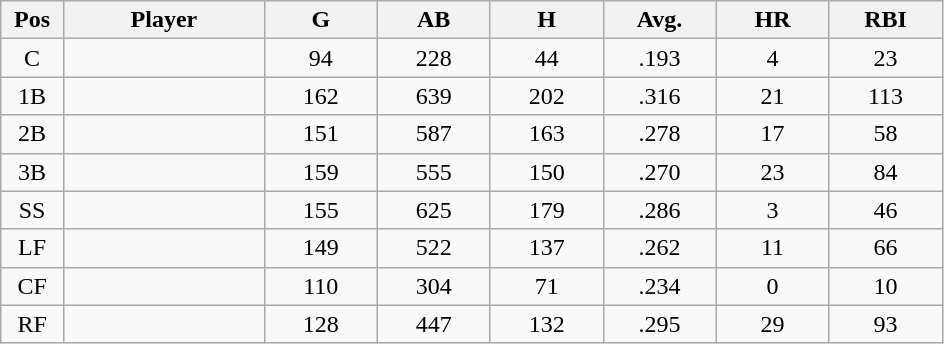<table class="wikitable sortable">
<tr>
<th bgcolor="#DDDDFF" width="5%">Pos</th>
<th bgcolor="#DDDDFF" width="16%">Player</th>
<th bgcolor="#DDDDFF" width="9%">G</th>
<th bgcolor="#DDDDFF" width="9%">AB</th>
<th bgcolor="#DDDDFF" width="9%">H</th>
<th bgcolor="#DDDDFF" width="9%">Avg.</th>
<th bgcolor="#DDDDFF" width="9%">HR</th>
<th bgcolor="#DDDDFF" width="9%">RBI</th>
</tr>
<tr align="center">
<td>C</td>
<td></td>
<td>94</td>
<td>228</td>
<td>44</td>
<td>.193</td>
<td>4</td>
<td>23</td>
</tr>
<tr align="center">
<td>1B</td>
<td></td>
<td>162</td>
<td>639</td>
<td>202</td>
<td>.316</td>
<td>21</td>
<td>113</td>
</tr>
<tr align="center">
<td>2B</td>
<td></td>
<td>151</td>
<td>587</td>
<td>163</td>
<td>.278</td>
<td>17</td>
<td>58</td>
</tr>
<tr align="center">
<td>3B</td>
<td></td>
<td>159</td>
<td>555</td>
<td>150</td>
<td>.270</td>
<td>23</td>
<td>84</td>
</tr>
<tr align="center">
<td>SS</td>
<td></td>
<td>155</td>
<td>625</td>
<td>179</td>
<td>.286</td>
<td>3</td>
<td>46</td>
</tr>
<tr align="center">
<td>LF</td>
<td></td>
<td>149</td>
<td>522</td>
<td>137</td>
<td>.262</td>
<td>11</td>
<td>66</td>
</tr>
<tr align="center">
<td>CF</td>
<td></td>
<td>110</td>
<td>304</td>
<td>71</td>
<td>.234</td>
<td>0</td>
<td>10</td>
</tr>
<tr align="center">
<td>RF</td>
<td></td>
<td>128</td>
<td>447</td>
<td>132</td>
<td>.295</td>
<td>29</td>
<td>93</td>
</tr>
</table>
